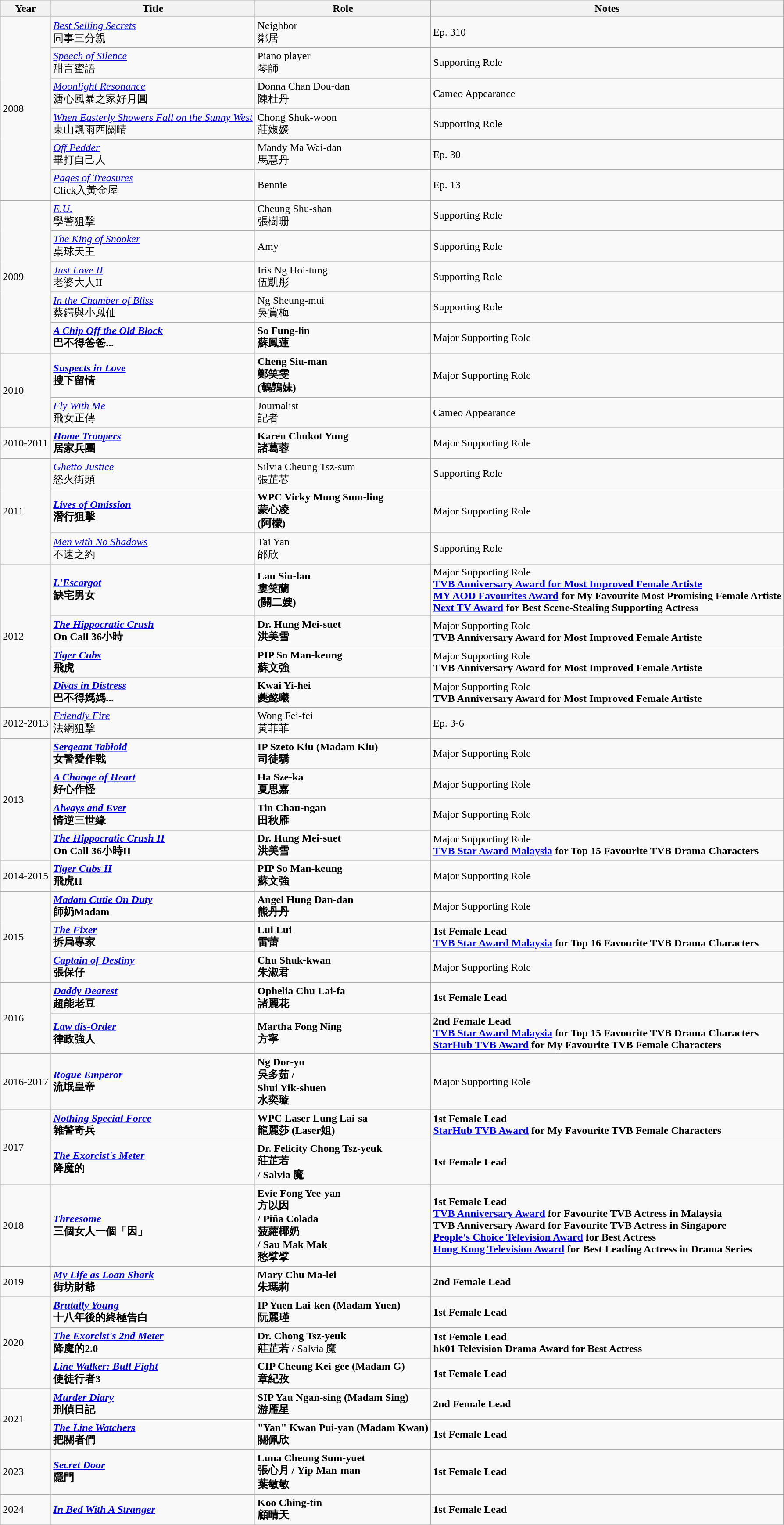<table class="wikitable sortable">
<tr>
<th>Year</th>
<th>Title</th>
<th>Role</th>
<th class="unsortable">Notes</th>
</tr>
<tr>
<td rowspan=6>2008</td>
<td><em><a href='#'>Best Selling Secrets</a></em> <br>同事三分親</td>
<td>Neighbor <br> 鄰居</td>
<td>Ep. 310</td>
</tr>
<tr>
<td><em><a href='#'>Speech of Silence</a></em> <br> 甜言蜜語</td>
<td>Piano player <br>琴師</td>
<td>Supporting Role</td>
</tr>
<tr>
<td><em><a href='#'>Moonlight Resonance</a></em> <br> 溏心風暴之家好月圓</td>
<td>Donna Chan Dou-dan <br> 陳杜丹</td>
<td>Cameo Appearance</td>
</tr>
<tr>
<td><em><a href='#'>When Easterly Showers Fall on the Sunny West</a></em> <br> 東山飄雨西關晴</td>
<td>Chong Shuk-woon <br> 莊婌媛</td>
<td>Supporting Role</td>
</tr>
<tr>
<td><em><a href='#'>Off Pedder</a></em> <br> 畢打自己人</td>
<td>Mandy Ma Wai-dan <br> 馬慧丹</td>
<td>Ep. 30</td>
</tr>
<tr>
<td><em><a href='#'>Pages of Treasures</a></em> <br> Click入黃金屋</td>
<td>Bennie</td>
<td>Ep. 13</td>
</tr>
<tr>
<td rowspan=5>2009</td>
<td><em><a href='#'>E.U.</a></em> <br> 學警狙擊</td>
<td>Cheung Shu-shan <br> 張樹珊</td>
<td>Supporting Role</td>
</tr>
<tr>
<td><em><a href='#'>The King of Snooker</a></em> <br> 桌球天王</td>
<td>Amy</td>
<td>Supporting Role</td>
</tr>
<tr>
<td><em><a href='#'>Just Love II</a></em> <br> 老婆大人II</td>
<td>Iris Ng Hoi-tung <br> 伍凱彤</td>
<td>Supporting Role</td>
</tr>
<tr>
<td><em><a href='#'>In the Chamber of Bliss</a></em> <br> 蔡鍔與小鳳仙</td>
<td>Ng Sheung-mui <br> 吳賞梅</td>
<td>Supporting Role</td>
</tr>
<tr>
<td><strong><em><a href='#'>A Chip Off the Old Block</a> </em></strong> <br> <strong>巴不得爸爸...</strong></td>
<td><strong>So Fung-lin <br> 蘇鳳蓮</strong></td>
<td>Major Supporting Role</td>
</tr>
<tr>
<td rowspan=2>2010</td>
<td><strong><em><a href='#'>Suspects in Love</a></em></strong> <br> <strong>搜下留情</strong></td>
<td><strong>Cheng Siu-man <br> 鄭笑雯 <br> (鵪鶉妹)</strong></td>
<td>Major Supporting Role</td>
</tr>
<tr>
<td><em><a href='#'>Fly With Me</a></em> <br> 飛女正傳</td>
<td>Journalist <br> 記者</td>
<td>Cameo Appearance</td>
</tr>
<tr>
<td>2010-2011</td>
<td><strong><em><a href='#'>Home Troopers</a></em></strong> <br> <strong>居家兵團</strong></td>
<td><strong>Karen Chukot Yung <br> 諸葛蓉</strong></td>
<td>Major Supporting Role</td>
</tr>
<tr>
<td rowspan=3>2011</td>
<td><em><a href='#'>Ghetto Justice</a></em> <br> 怒火街頭</td>
<td>Silvia Cheung Tsz-sum <br> 張芷芯</td>
<td>Supporting Role</td>
</tr>
<tr>
<td><strong><em><a href='#'>Lives of Omission</a></em></strong> <br> <strong>潛行狙擊</strong></td>
<td><strong>WPC Vicky Mung Sum-ling <br> 蒙心凌 <br> (阿檬)</strong></td>
<td>Major Supporting Role</td>
</tr>
<tr>
<td><em><a href='#'>Men with No Shadows</a></em> <br> 不速之約</td>
<td>Tai Yan <br> 邰欣</td>
<td>Supporting Role</td>
</tr>
<tr>
<td rowspan=4>2012</td>
<td><strong><em><a href='#'>L'Escargot</a></em></strong> <br> <strong>缺宅男女</strong></td>
<td><strong>Lau Siu-lan <br> 婁笑蘭 <br> (關二嫂)</strong></td>
<td>Major Supporting Role<br><strong><a href='#'>TVB Anniversary Award for Most Improved Female Artiste</a></strong> <br> <strong><a href='#'>MY AOD Favourites Award</a> for My Favourite Most Promising Female Artiste </strong> <br> <strong><a href='#'>Next TV Award</a> for Best Scene-Stealing Supporting Actress</strong></td>
</tr>
<tr>
<td><strong><em><a href='#'>The Hippocratic Crush</a></em></strong> <br> <strong>On Call 36小時</strong></td>
<td><strong>Dr. Hung Mei-suet <br> 洪美雪</strong></td>
<td>Major Supporting Role<br><strong>TVB Anniversary Award for Most Improved Female Artiste</strong></td>
</tr>
<tr>
<td><strong><em><a href='#'>Tiger Cubs</a></em></strong> <br> <strong>飛虎</strong></td>
<td><strong>PIP So Man-keung <br> 蘇文強</strong></td>
<td>Major Supporting Role<br><strong>TVB Anniversary Award for Most Improved Female Artiste</strong></td>
</tr>
<tr>
<td><strong><em><a href='#'>Divas in Distress</a></em></strong> <br> <strong>巴不得媽媽...</strong></td>
<td><strong>Kwai Yi-hei <br> 夔懿曦</strong></td>
<td>Major Supporting Role<br><strong>TVB Anniversary Award for Most Improved Female Artiste</strong></td>
</tr>
<tr>
<td>2012-2013</td>
<td><em><a href='#'>Friendly Fire</a></em> <br> 法網狙擊</td>
<td>Wong Fei-fei <br> 黃菲菲</td>
<td>Ep. 3-6</td>
</tr>
<tr>
<td rowspan=4>2013</td>
<td><strong><em><a href='#'>Sergeant Tabloid</a></em></strong> <br> <strong>女警愛作戰</strong></td>
<td><strong>IP Szeto Kiu (Madam Kiu) <br> 司徒驕</strong></td>
<td>Major Supporting Role</td>
</tr>
<tr>
<td><strong><em><a href='#'>A Change of Heart</a></em></strong> <br> <strong>好心作怪</strong></td>
<td><strong>Ha Sze-ka <br> 夏思嘉</strong></td>
<td>Major Supporting Role</td>
</tr>
<tr>
<td><strong><em><a href='#'>Always and Ever</a></em></strong> <br> <strong>情逆三世緣</strong></td>
<td><strong>Tin Chau-ngan <br> 田秋雁</strong></td>
<td>Major Supporting Role</td>
</tr>
<tr>
<td><strong><em><a href='#'>The Hippocratic Crush II</a></em></strong> <br> <strong>On Call 36小時II</strong></td>
<td><strong>Dr. Hung Mei-suet <br> 洪美雪</strong></td>
<td>Major Supporting Role<br><strong><a href='#'>TVB Star Award Malaysia</a> for Top 15 Favourite TVB Drama Characters </strong></td>
</tr>
<tr>
<td>2014-2015</td>
<td><strong><em><a href='#'>Tiger Cubs II</a></em></strong> <br> <strong>飛虎II</strong></td>
<td><strong>PIP So Man-keung <br> 蘇文強</strong></td>
<td>Major Supporting Role</td>
</tr>
<tr>
<td rowspan=3>2015</td>
<td><strong><em><a href='#'>Madam Cutie On Duty</a></em></strong> <br> <strong>師奶Madam</strong></td>
<td><strong>Angel Hung Dan-dan <br> 熊丹丹</strong></td>
<td>Major Supporting Role</td>
</tr>
<tr>
<td><strong><em><a href='#'>The Fixer</a></em></strong> <br> <strong>拆局專家</strong></td>
<td><strong>Lui Lui <br> 雷蕾</strong></td>
<td><strong>1st Female Lead</strong><br><strong><a href='#'>TVB Star Award Malaysia</a> for Top 16 Favourite TVB Drama Characters </strong></td>
</tr>
<tr>
<td><strong><em><a href='#'>Captain of Destiny</a></em></strong> <br> <strong>張保仔</strong></td>
<td><strong>Chu Shuk-kwan <br> 朱淑君</strong></td>
<td>Major Supporting Role</td>
</tr>
<tr>
<td rowspan=2>2016</td>
<td><strong><em><a href='#'>Daddy Dearest</a></em></strong> <br> <strong>超能老豆</strong></td>
<td><strong>Ophelia Chu Lai-fa <br> 諸麗花</strong></td>
<td><strong>1st Female Lead</strong></td>
</tr>
<tr>
<td><strong><em><a href='#'>Law dis-Order</a></em></strong> <br> <strong>律政強人</strong></td>
<td><strong>Martha Fong Ning <br> 方寧</strong></td>
<td><strong>2nd Female Lead</strong><br><strong><a href='#'>TVB Star Award Malaysia</a> for Top 15 Favourite TVB Drama Characters </strong> <br> <strong><a href='#'>StarHub TVB Award</a> for My Favourite TVB Female Characters</strong></td>
</tr>
<tr>
<td>2016-2017</td>
<td><strong><em><a href='#'>Rogue Emperor</a></em></strong> <br> <strong>流氓皇帝</strong></td>
<td><strong>Ng Dor-yu <br> 吳多茹 / <br> Shui Yik-shuen <br> 水奕璇</strong></td>
<td>Major Supporting Role</td>
</tr>
<tr>
<td rowspan=2>2017</td>
<td><strong><em><a href='#'>Nothing Special Force</a></em></strong> <br> <strong>雜警奇兵</strong></td>
<td><strong>WPC Laser Lung Lai-sa <br> 龍麗莎 (Laser姐)</strong></td>
<td><strong>1st Female Lead</strong> <br> <strong><a href='#'>StarHub TVB Award</a> for My Favourite TVB Female Characters</strong></td>
</tr>
<tr>
<td><strong><em><a href='#'>The Exorcist's Meter</a></em></strong> <br> <strong>降魔的</strong></td>
<td><strong>Dr. Felicity Chong Tsz-yeuk <br> 莊芷若 <br>/ Salvia 魔</strong></td>
<td><strong>1st Female Lead</strong></td>
</tr>
<tr>
<td>2018</td>
<td><strong><em><a href='#'>Threesome</a></em></strong> <br> <strong>三個女人一個「因」</strong></td>
<td><strong>Evie Fong Yee-yan <br> 方以因 <br> / Piña Colada <br> 菠蘿椰奶 <br>/ Sau Mak Mak <br> 愁擘擘</strong></td>
<td><strong>1st Female Lead</strong><br><strong><a href='#'>TVB Anniversary Award</a> for Favourite TVB Actress in Malaysia</strong> <br> <strong>TVB Anniversary Award for Favourite TVB Actress in Singapore</strong> <br> <strong><a href='#'>People's Choice Television Award</a> for Best Actress</strong> <br> <strong><a href='#'>Hong Kong Television Award</a> for Best Leading Actress in Drama Series</strong></td>
</tr>
<tr>
<td>2019</td>
<td><strong><em><a href='#'>My Life as Loan Shark</a></em></strong> <br> <strong>街坊財爺</strong></td>
<td><strong>Mary Chu Ma-lei <br> 朱瑪莉</strong></td>
<td><strong>2nd Female Lead</strong></td>
</tr>
<tr>
<td rowspan="3">2020</td>
<td><strong><em><a href='#'>Brutally Young</a></em></strong> <br> <strong>十八年後的終極告白</strong></td>
<td><strong>IP Yuen Lai-ken (Madam Yuen) <br> 阮麗瑾</strong></td>
<td><strong>1st Female Lead</strong></td>
</tr>
<tr>
<td><strong><em><a href='#'>The Exorcist's 2nd Meter</a></em></strong> <br> <strong>降魔的2.0</strong></td>
<td><strong>Dr. Chong Tsz-yeuk <br> 莊芷若 </strong>/ Salvia 魔</td>
<td><strong>1st Female Lead</strong><br><strong>hk01 Television Drama Award for Best Actress</strong></td>
</tr>
<tr>
<td><strong><em><a href='#'>Line Walker: Bull Fight</a></em></strong> <br> <strong>使徒行者3</strong></td>
<td><strong>CIP Cheung Kei-gee (Madam G) <br> 章紀孜</strong></td>
<td><strong>1st Female Lead</strong></td>
</tr>
<tr>
<td rowspan="2">2021</td>
<td><strong><em><a href='#'>Murder Diary</a></em></strong> <br> <strong>刑偵日記</strong></td>
<td><strong>SIP Yau Ngan-sing (Madam Sing) <br> 游雁星</strong></td>
<td><strong>2nd Female Lead</strong></td>
</tr>
<tr>
<td><strong><em><a href='#'>The Line Watchers</a></em></strong> <br> <strong>把關者們</strong></td>
<td><strong> "Yan" Kwan Pui-yan (Madam Kwan)<br> 關佩欣</strong></td>
<td><strong>1st Female Lead</strong></td>
</tr>
<tr>
<td>2023</td>
<td><strong><em><a href='#'>Secret Door</a></em></strong> <br> <strong>隱門</strong></td>
<td><strong>Luna Cheung Sum-yuet <br> 張心月 / Yip Man-man <br> 葉敏敏</strong></td>
<td><strong>1st Female Lead</strong></td>
</tr>
<tr>
<td>2024</td>
<td><strong><em><a href='#'>In Bed With A Stranger</a></em></strong></td>
<td><strong>Koo Ching-tin <br> 顧晴天</strong></td>
<td><strong>1st Female Lead</strong></td>
</tr>
</table>
